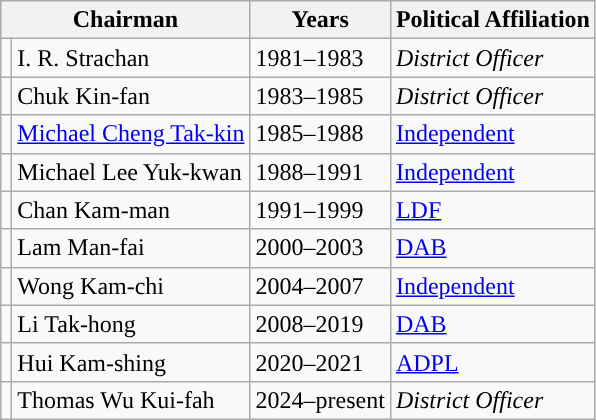<table class="wikitable">
<tr>
<th colspan=2>Chairman</th>
<th>Years</th>
<th>Political Affiliation</th>
</tr>
<tr>
<td style="color:inherit;background:"></td>
<td>I. R. Strachan</td>
<td>1981–1983</td>
<td><em>District Officer</em></td>
</tr>
<tr>
<td style="color:inherit;background:"></td>
<td>Chuk Kin-fan</td>
<td>1983–1985</td>
<td><em>District Officer</em></td>
</tr>
<tr>
<td style="color:inherit;background:"></td>
<td><a href='#'>Michael Cheng Tak-kin</a></td>
<td>1985–1988</td>
<td><a href='#'>Independent</a></td>
</tr>
<tr>
<td style="color:inherit;background:"></td>
<td>Michael Lee Yuk-kwan</td>
<td>1988–1991</td>
<td><a href='#'>Independent</a></td>
</tr>
<tr>
<td style="color:inherit;background:"></td>
<td>Chan Kam-man</td>
<td>1991–1999</td>
<td><a href='#'>LDF</a></td>
</tr>
<tr>
<td style="color:inherit;background:"></td>
<td>Lam Man-fai</td>
<td>2000–2003</td>
<td><a href='#'>DAB</a></td>
</tr>
<tr>
<td style="color:inherit;background:"></td>
<td>Wong Kam-chi</td>
<td>2004–2007</td>
<td><a href='#'>Independent</a></td>
</tr>
<tr>
<td style="color:inherit;background:"></td>
<td>Li Tak-hong</td>
<td>2008–2019</td>
<td><a href='#'>DAB</a></td>
</tr>
<tr>
<td style="color:inherit;background:"></td>
<td>Hui Kam-shing</td>
<td>2020–2021</td>
<td><a href='#'>ADPL</a></td>
</tr>
<tr>
<td style="color:inherit;background:"></td>
<td>Thomas Wu Kui-fah</td>
<td>2024–present</td>
<td><em>District Officer</em></td>
</tr>
</table>
